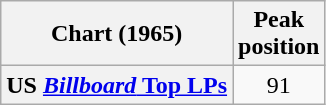<table class="wikitable plainrowheaders" style="text-align:center">
<tr>
<th scope="col">Chart (1965)</th>
<th scope="col">Peak<br>position</th>
</tr>
<tr>
<th scope="row">US <a href='#'><em>Billboard</em> Top LPs</a></th>
<td>91</td>
</tr>
</table>
